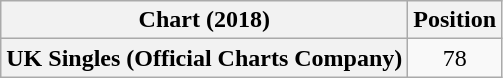<table class="wikitable plainrowheaders" style="text-align:center">
<tr>
<th scope="col">Chart (2018)</th>
<th scope="col">Position</th>
</tr>
<tr>
<th scope="row">UK Singles (Official Charts Company)</th>
<td>78</td>
</tr>
</table>
